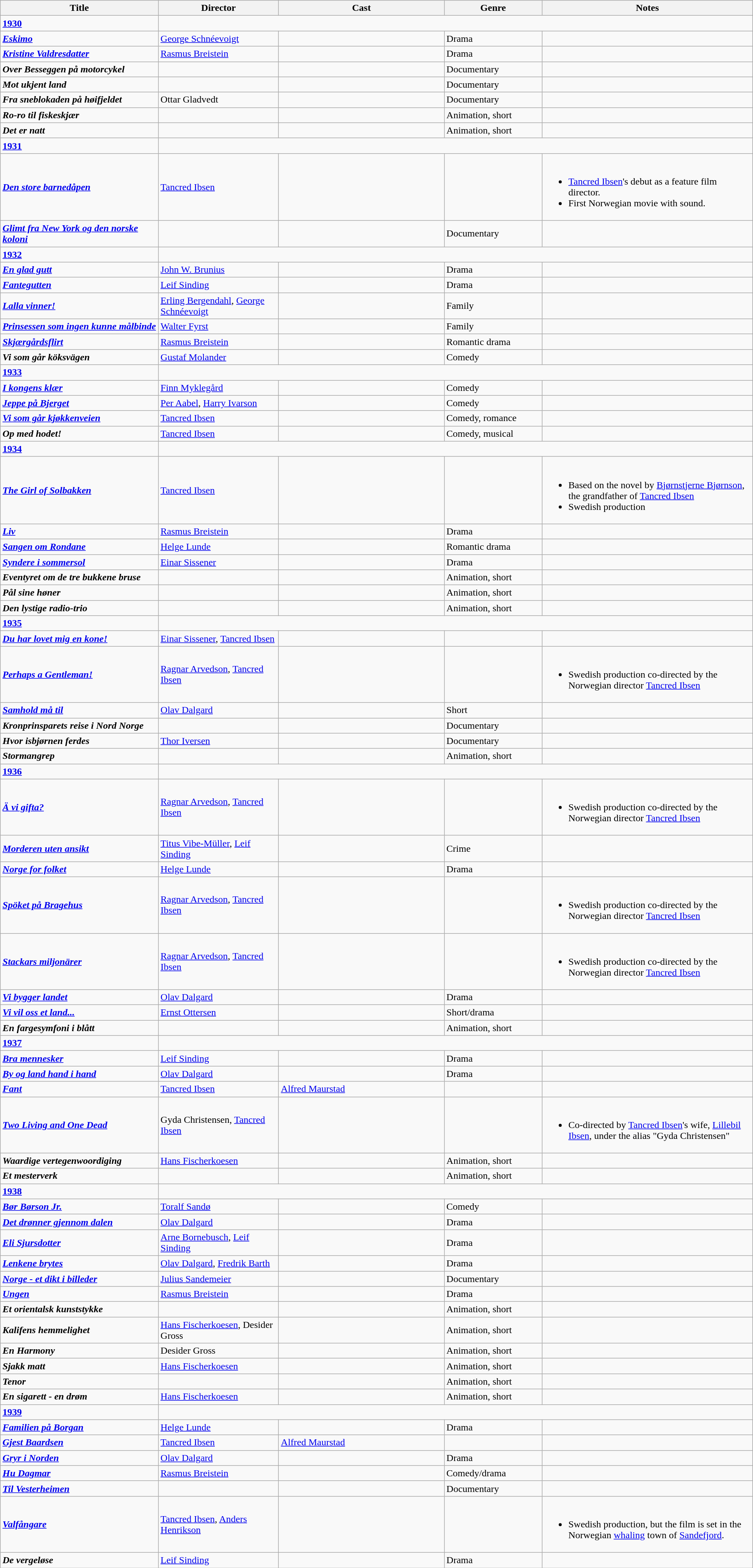<table class="wikitable">
<tr>
<th style="width:21%;">Title</th>
<th style="width:16%;">Director</th>
<th style="width:22%;">Cast</th>
<th style="width:13%;">Genre</th>
<th style="width:28%;">Notes</th>
</tr>
<tr>
<td><strong><a href='#'>1930</a></strong></td>
</tr>
<tr>
<td><strong><em><a href='#'>Eskimo</a></em></strong></td>
<td><a href='#'>George Schnéevoigt</a></td>
<td></td>
<td>Drama</td>
<td></td>
</tr>
<tr>
<td><strong><em><a href='#'>Kristine Valdresdatter</a></em></strong></td>
<td><a href='#'>Rasmus Breistein</a></td>
<td></td>
<td>Drama</td>
<td></td>
</tr>
<tr>
<td><strong><em>Over Besseggen på motorcykel</em></strong></td>
<td></td>
<td></td>
<td>Documentary</td>
<td></td>
</tr>
<tr>
<td><strong><em>Mot ukjent land</em></strong></td>
<td></td>
<td></td>
<td>Documentary</td>
<td></td>
</tr>
<tr>
<td><strong><em>Fra sneblokaden på høifjeldet</em></strong></td>
<td>Ottar Gladvedt</td>
<td></td>
<td>Documentary</td>
<td></td>
</tr>
<tr>
<td><strong><em>Ro-ro til fiskeskjær</em></strong></td>
<td></td>
<td></td>
<td>Animation, short</td>
<td></td>
</tr>
<tr>
<td><strong><em>Det er natt</em></strong></td>
<td></td>
<td></td>
<td>Animation, short</td>
<td></td>
</tr>
<tr>
<td><strong><a href='#'>1931</a></strong></td>
</tr>
<tr>
<td><strong><em><a href='#'>Den store barnedåpen</a></em></strong></td>
<td><a href='#'>Tancred Ibsen</a></td>
<td></td>
<td></td>
<td><br><ul><li><a href='#'>Tancred Ibsen</a>'s debut as a feature film director.</li><li>First Norwegian movie with sound.</li></ul></td>
</tr>
<tr>
<td><strong><em><a href='#'>Glimt fra New York og den norske koloni</a></em></strong></td>
<td></td>
<td></td>
<td>Documentary</td>
<td></td>
</tr>
<tr>
<td><strong><a href='#'>1932</a></strong></td>
</tr>
<tr>
<td><strong><em><a href='#'>En glad gutt</a></em></strong></td>
<td><a href='#'>John W. Brunius</a></td>
<td></td>
<td>Drama</td>
<td></td>
</tr>
<tr>
<td><strong><em><a href='#'>Fantegutten</a></em></strong></td>
<td><a href='#'>Leif Sinding</a></td>
<td></td>
<td>Drama</td>
<td></td>
</tr>
<tr>
<td><strong><em><a href='#'>Lalla vinner!</a></em></strong></td>
<td><a href='#'>Erling Bergendahl</a>, <a href='#'>George Schnéevoigt</a></td>
<td></td>
<td>Family</td>
<td></td>
</tr>
<tr>
<td><strong><em><a href='#'>Prinsessen som ingen kunne målbinde</a></em></strong></td>
<td><a href='#'>Walter Fyrst</a></td>
<td></td>
<td>Family</td>
<td></td>
</tr>
<tr>
<td><strong><em><a href='#'>Skjærgårdsflirt</a></em></strong></td>
<td><a href='#'>Rasmus Breistein</a></td>
<td></td>
<td>Romantic drama</td>
<td></td>
</tr>
<tr>
<td><strong><em>Vi som går köksvägen</em></strong></td>
<td><a href='#'>Gustaf Molander</a></td>
<td></td>
<td>Comedy</td>
<td></td>
</tr>
<tr>
<td><strong><a href='#'>1933</a></strong></td>
</tr>
<tr>
<td><strong><em><a href='#'>I kongens klær</a></em></strong></td>
<td><a href='#'>Finn Myklegård</a></td>
<td></td>
<td>Comedy</td>
<td></td>
</tr>
<tr>
<td><strong><em><a href='#'>Jeppe på Bjerget</a></em></strong></td>
<td><a href='#'>Per Aabel</a>, <a href='#'>Harry Ivarson</a></td>
<td></td>
<td>Comedy</td>
<td></td>
</tr>
<tr>
<td><strong><em><a href='#'>Vi som går kjøkkenveien</a></em></strong></td>
<td><a href='#'>Tancred Ibsen</a></td>
<td></td>
<td>Comedy, romance</td>
<td></td>
</tr>
<tr>
<td><strong><em>Op med hodet!</em></strong></td>
<td><a href='#'>Tancred Ibsen</a></td>
<td></td>
<td>Comedy, musical</td>
<td></td>
</tr>
<tr>
<td><strong><a href='#'>1934</a></strong></td>
</tr>
<tr>
<td><strong><em><a href='#'>The Girl of Solbakken</a></em></strong></td>
<td><a href='#'>Tancred Ibsen</a></td>
<td></td>
<td></td>
<td><br><ul><li>Based on the novel by <a href='#'>Bjørnstjerne Bjørnson</a>, the grandfather of <a href='#'>Tancred Ibsen</a></li><li>Swedish production</li></ul></td>
</tr>
<tr>
<td><strong><em><a href='#'>Liv</a></em></strong></td>
<td><a href='#'>Rasmus Breistein</a></td>
<td></td>
<td>Drama</td>
<td></td>
</tr>
<tr>
<td><strong><em><a href='#'>Sangen om Rondane</a></em></strong></td>
<td><a href='#'>Helge Lunde</a></td>
<td></td>
<td>Romantic drama</td>
<td></td>
</tr>
<tr>
<td><strong><em><a href='#'>Syndere i sommersol</a></em></strong></td>
<td><a href='#'>Einar Sissener</a></td>
<td></td>
<td>Drama</td>
<td></td>
</tr>
<tr>
<td><strong><em>Eventyret om de tre bukkene bruse</em></strong></td>
<td></td>
<td></td>
<td>Animation, short</td>
<td></td>
</tr>
<tr>
<td><strong><em>Pål sine høner</em></strong></td>
<td></td>
<td></td>
<td>Animation, short</td>
<td></td>
</tr>
<tr>
<td><strong><em>Den lystige radio-trio</em></strong></td>
<td></td>
<td></td>
<td>Animation, short</td>
<td></td>
</tr>
<tr>
<td><strong><a href='#'>1935</a></strong></td>
</tr>
<tr>
<td><strong><em><a href='#'>Du har lovet mig en kone!</a></em></strong></td>
<td><a href='#'>Einar Sissener</a>, <a href='#'>Tancred Ibsen</a></td>
<td></td>
<td></td>
<td></td>
</tr>
<tr>
<td><strong><em><a href='#'>Perhaps a Gentleman!</a></em></strong></td>
<td><a href='#'>Ragnar Arvedson</a>, <a href='#'>Tancred Ibsen</a></td>
<td></td>
<td></td>
<td><br><ul><li>Swedish production co-directed by the Norwegian director <a href='#'>Tancred Ibsen</a></li></ul></td>
</tr>
<tr>
<td><strong><em><a href='#'>Samhold må til</a></em></strong></td>
<td><a href='#'>Olav Dalgard</a></td>
<td></td>
<td>Short</td>
<td></td>
</tr>
<tr>
<td><strong><em>Kronprinsparets reise i Nord Norge</em></strong></td>
<td></td>
<td></td>
<td>Documentary</td>
<td></td>
</tr>
<tr>
<td><strong><em>Hvor isbjørnen ferdes</em></strong></td>
<td><a href='#'>Thor Iversen</a></td>
<td></td>
<td>Documentary</td>
<td></td>
</tr>
<tr>
<td><strong><em>Stormangrep</em></strong></td>
<td></td>
<td></td>
<td>Animation, short</td>
<td></td>
</tr>
<tr>
<td><strong><a href='#'>1936</a></strong></td>
</tr>
<tr>
<td><strong><em><a href='#'>Ä vi gifta?</a></em></strong></td>
<td><a href='#'>Ragnar Arvedson</a>, <a href='#'>Tancred Ibsen</a></td>
<td></td>
<td></td>
<td><br><ul><li>Swedish production co-directed by the Norwegian director <a href='#'>Tancred Ibsen</a></li></ul></td>
</tr>
<tr>
<td><strong><em><a href='#'>Morderen uten ansikt</a></em></strong></td>
<td><a href='#'>Titus Vibe-Müller</a>, <a href='#'>Leif Sinding</a></td>
<td></td>
<td>Crime</td>
<td></td>
</tr>
<tr>
<td><strong><em><a href='#'>Norge for folket</a></em></strong></td>
<td><a href='#'>Helge Lunde</a></td>
<td></td>
<td>Drama</td>
<td></td>
</tr>
<tr>
<td><strong><em><a href='#'>Spöket på Bragehus</a></em></strong></td>
<td><a href='#'>Ragnar Arvedson</a>, <a href='#'>Tancred Ibsen</a></td>
<td></td>
<td></td>
<td><br><ul><li>Swedish production co-directed by the Norwegian director <a href='#'>Tancred Ibsen</a></li></ul></td>
</tr>
<tr>
<td><strong><em><a href='#'>Stackars miljonärer</a></em></strong></td>
<td><a href='#'>Ragnar Arvedson</a>, <a href='#'>Tancred Ibsen</a></td>
<td></td>
<td></td>
<td><br><ul><li>Swedish production co-directed by the Norwegian director <a href='#'>Tancred Ibsen</a></li></ul></td>
</tr>
<tr>
<td><strong><em><a href='#'>Vi bygger landet</a></em></strong></td>
<td><a href='#'>Olav Dalgard</a></td>
<td></td>
<td>Drama</td>
<td></td>
</tr>
<tr>
<td><strong><em><a href='#'>Vi vil oss et land...</a></em></strong></td>
<td><a href='#'>Ernst Ottersen</a></td>
<td></td>
<td>Short/drama</td>
<td></td>
</tr>
<tr>
<td><strong><em>En fargesymfoni i blått</em></strong></td>
<td></td>
<td></td>
<td>Animation, short</td>
<td></td>
</tr>
<tr>
<td><strong><a href='#'>1937</a></strong></td>
</tr>
<tr>
<td><strong><em><a href='#'>Bra mennesker</a></em></strong></td>
<td><a href='#'>Leif Sinding</a></td>
<td></td>
<td>Drama</td>
<td></td>
</tr>
<tr>
<td><strong><em><a href='#'>By og land hand i hand</a></em></strong></td>
<td><a href='#'>Olav Dalgard</a></td>
<td></td>
<td>Drama</td>
<td></td>
</tr>
<tr>
<td><strong><em><a href='#'>Fant</a></em></strong></td>
<td><a href='#'>Tancred Ibsen</a></td>
<td><a href='#'>Alfred Maurstad</a></td>
<td></td>
<td></td>
</tr>
<tr>
<td><strong><em><a href='#'>Two Living and One Dead</a></em></strong></td>
<td>Gyda Christensen, <a href='#'>Tancred Ibsen</a></td>
<td></td>
<td></td>
<td><br><ul><li>Co-directed by <a href='#'>Tancred Ibsen</a>'s wife, <a href='#'>Lillebil Ibsen</a>, under the alias "Gyda Christensen"</li></ul></td>
</tr>
<tr>
<td><strong><em>Waardige vertegenwoordiging</em></strong></td>
<td><a href='#'>Hans Fischerkoesen</a></td>
<td></td>
<td>Animation, short</td>
<td></td>
</tr>
<tr>
<td><strong><em>Et mesterverk</em></strong></td>
<td></td>
<td></td>
<td>Animation, short</td>
<td></td>
</tr>
<tr>
<td><strong><a href='#'>1938</a></strong></td>
</tr>
<tr>
<td><strong><em><a href='#'>Bør Børson Jr.</a></em></strong></td>
<td><a href='#'>Toralf Sandø</a></td>
<td></td>
<td>Comedy</td>
<td></td>
</tr>
<tr>
<td><strong><em><a href='#'>Det drønner gjennom dalen</a></em></strong></td>
<td><a href='#'>Olav Dalgard</a></td>
<td></td>
<td>Drama</td>
<td></td>
</tr>
<tr>
<td><strong><em><a href='#'>Eli Sjursdotter</a></em></strong></td>
<td><a href='#'>Arne Bornebusch</a>, <a href='#'>Leif Sinding</a></td>
<td></td>
<td>Drama</td>
<td></td>
</tr>
<tr>
<td><strong><em><a href='#'>Lenkene brytes</a></em></strong></td>
<td><a href='#'>Olav Dalgard</a>, <a href='#'>Fredrik Barth</a></td>
<td></td>
<td>Drama</td>
<td></td>
</tr>
<tr>
<td><strong><em><a href='#'>Norge - et dikt i billeder</a></em></strong></td>
<td><a href='#'>Julius Sandemeier</a></td>
<td></td>
<td>Documentary</td>
<td></td>
</tr>
<tr>
<td><strong><em><a href='#'>Ungen</a></em></strong></td>
<td><a href='#'>Rasmus Breistein</a></td>
<td></td>
<td>Drama</td>
<td></td>
</tr>
<tr>
<td><strong><em>Et orientalsk kunststykke</em></strong></td>
<td></td>
<td></td>
<td>Animation, short</td>
<td></td>
</tr>
<tr>
<td><strong><em>Kalifens hemmelighet</em></strong></td>
<td><a href='#'>Hans Fischerkoesen</a>, Desider Gross</td>
<td></td>
<td>Animation, short</td>
<td></td>
</tr>
<tr>
<td><strong><em>En Harmony</em></strong></td>
<td>Desider Gross</td>
<td></td>
<td>Animation, short</td>
<td></td>
</tr>
<tr>
<td><strong><em>Sjakk matt</em></strong></td>
<td><a href='#'>Hans Fischerkoesen</a></td>
<td></td>
<td>Animation, short</td>
<td></td>
</tr>
<tr>
<td><strong><em>Tenor</em></strong></td>
<td></td>
<td></td>
<td>Animation, short</td>
<td></td>
</tr>
<tr>
<td><strong><em>En sigarett - en drøm</em></strong></td>
<td><a href='#'>Hans Fischerkoesen</a></td>
<td></td>
<td>Animation, short</td>
<td></td>
</tr>
<tr>
<td><strong><a href='#'>1939</a></strong></td>
</tr>
<tr>
<td><strong><em><a href='#'>Familien på Borgan</a></em></strong></td>
<td><a href='#'>Helge Lunde</a></td>
<td></td>
<td>Drama</td>
<td></td>
</tr>
<tr>
<td><strong><em><a href='#'>Gjest Baardsen</a></em></strong></td>
<td><a href='#'>Tancred Ibsen</a></td>
<td><a href='#'>Alfred Maurstad</a></td>
<td></td>
<td></td>
</tr>
<tr>
<td><strong><em><a href='#'>Gryr i Norden</a></em></strong></td>
<td><a href='#'>Olav Dalgard</a></td>
<td></td>
<td>Drama</td>
<td></td>
</tr>
<tr>
<td><strong><em><a href='#'>Hu Dagmar</a></em></strong></td>
<td><a href='#'>Rasmus Breistein</a></td>
<td></td>
<td>Comedy/drama</td>
<td></td>
</tr>
<tr>
<td><strong><em><a href='#'>Til Vesterheimen</a></em></strong></td>
<td></td>
<td></td>
<td>Documentary</td>
<td></td>
</tr>
<tr>
<td><strong><em><a href='#'>Valfångare</a></em></strong></td>
<td><a href='#'>Tancred Ibsen</a>, <a href='#'>Anders Henrikson</a></td>
<td></td>
<td></td>
<td><br><ul><li>Swedish production, but the film is set in the Norwegian <a href='#'>whaling</a> town of <a href='#'>Sandefjord</a>.</li></ul></td>
</tr>
<tr>
<td><strong><em>De vergeløse</em></strong></td>
<td><a href='#'>Leif Sinding</a></td>
<td></td>
<td>Drama</td>
<td></td>
</tr>
</table>
